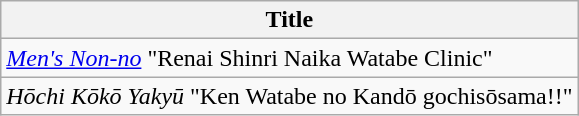<table class="wikitable">
<tr>
<th>Title</th>
</tr>
<tr>
<td><em><a href='#'>Men's Non-no</a></em> "Renai Shinri Naika Watabe Clinic"</td>
</tr>
<tr>
<td><em>Hōchi Kōkō Yakyū</em> "Ken Watabe no Kandō gochisōsama!!"</td>
</tr>
</table>
